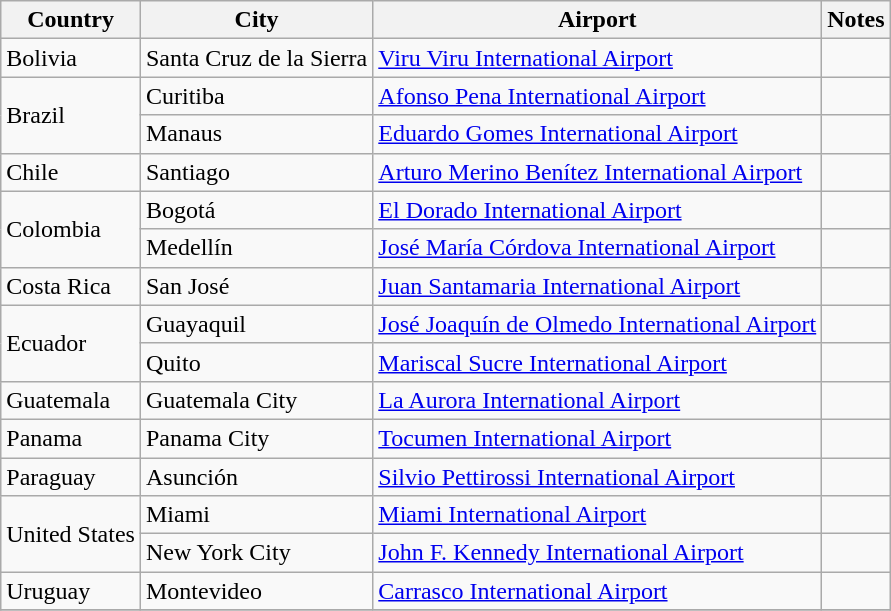<table class="sortable wikitable">
<tr>
<th>Country</th>
<th>City</th>
<th>Airport</th>
<th>Notes</th>
</tr>
<tr>
<td>Bolivia</td>
<td>Santa Cruz de la Sierra</td>
<td><a href='#'>Viru Viru International Airport</a></td>
<td align=center></td>
</tr>
<tr>
<td rowspan=2>Brazil</td>
<td>Curitiba</td>
<td><a href='#'>Afonso Pena International Airport</a></td>
<td align=center></td>
</tr>
<tr>
<td>Manaus</td>
<td><a href='#'>Eduardo Gomes International Airport</a></td>
<td align=center></td>
</tr>
<tr>
<td>Chile</td>
<td>Santiago</td>
<td><a href='#'>Arturo Merino Benítez International Airport</a></td>
<td align=center></td>
</tr>
<tr>
<td rowspan=2>Colombia</td>
<td>Bogotá</td>
<td><a href='#'>El Dorado International Airport</a></td>
<td align=center></td>
</tr>
<tr>
<td>Medellín</td>
<td><a href='#'>José María Córdova International Airport</a></td>
<td align=center></td>
</tr>
<tr>
<td>Costa Rica</td>
<td>San José</td>
<td><a href='#'>Juan Santamaria International Airport</a></td>
<td align=center></td>
</tr>
<tr>
<td rowspan=2>Ecuador</td>
<td>Guayaquil</td>
<td><a href='#'>José Joaquín de Olmedo International Airport</a></td>
<td align=center></td>
</tr>
<tr>
<td>Quito</td>
<td><a href='#'>Mariscal Sucre International Airport</a></td>
<td align=center></td>
</tr>
<tr>
<td>Guatemala</td>
<td>Guatemala City</td>
<td><a href='#'>La Aurora International Airport</a></td>
<td align=center></td>
</tr>
<tr>
<td>Panama</td>
<td>Panama City</td>
<td><a href='#'>Tocumen International Airport</a></td>
<td align=center></td>
</tr>
<tr>
<td>Paraguay</td>
<td>Asunción</td>
<td><a href='#'>Silvio Pettirossi International Airport</a></td>
<td align=center></td>
</tr>
<tr>
<td rowspan=2>United States</td>
<td>Miami</td>
<td><a href='#'>Miami International Airport</a></td>
<td></td>
</tr>
<tr>
<td>New York City</td>
<td><a href='#'>John F. Kennedy International Airport</a></td>
<td align=center></td>
</tr>
<tr>
<td>Uruguay</td>
<td>Montevideo</td>
<td><a href='#'>Carrasco International Airport</a></td>
<td align=center></td>
</tr>
<tr>
</tr>
</table>
